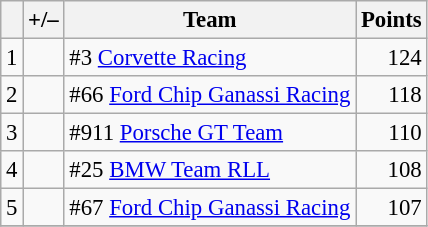<table class="wikitable" style="font-size: 95%;">
<tr>
<th scope="col"></th>
<th scope="col">+/–</th>
<th scope="col">Team</th>
<th scope="col">Points</th>
</tr>
<tr>
<td align=center>1</td>
<td align="left"></td>
<td> #3 <a href='#'>Corvette Racing</a></td>
<td align=right>124</td>
</tr>
<tr>
<td align=center>2</td>
<td align="left"></td>
<td> #66 <a href='#'>Ford Chip Ganassi Racing</a></td>
<td align=right>118</td>
</tr>
<tr>
<td align=center>3</td>
<td align="left"></td>
<td> #911 <a href='#'>Porsche GT Team</a></td>
<td align=right>110</td>
</tr>
<tr>
<td align=center>4</td>
<td align="left"></td>
<td>  #25 <a href='#'>BMW Team RLL</a></td>
<td align=right>108</td>
</tr>
<tr>
<td align=center>5</td>
<td align="left"></td>
<td> #67 <a href='#'>Ford Chip Ganassi Racing</a></td>
<td align=right>107</td>
</tr>
<tr>
</tr>
</table>
